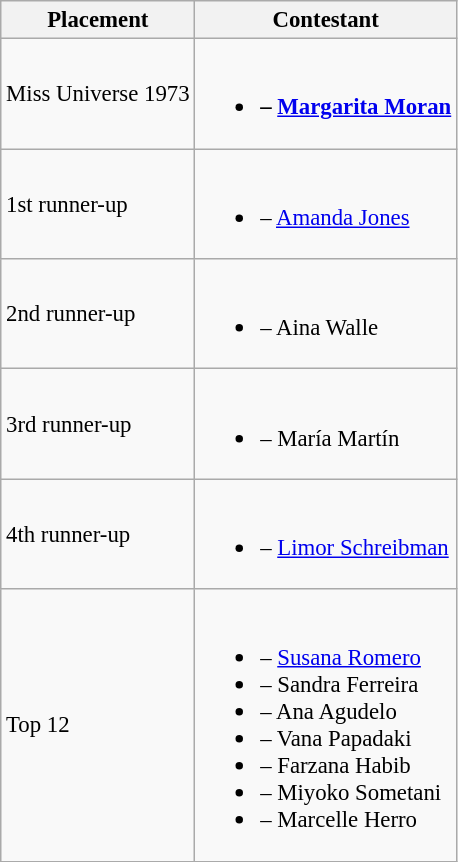<table class="wikitable sortable" style="font-size:95%;">
<tr>
<th>Placement</th>
<th>Contestant</th>
</tr>
<tr>
<td>Miss Universe 1973</td>
<td><br><ul><li><strong> – <a href='#'>Margarita Moran</a></strong></li></ul></td>
</tr>
<tr>
<td>1st runner-up</td>
<td><br><ul><li> – <a href='#'>Amanda Jones</a></li></ul></td>
</tr>
<tr>
<td>2nd runner-up</td>
<td><br><ul><li> – Aina Walle</li></ul></td>
</tr>
<tr>
<td>3rd runner-up</td>
<td><br><ul><li> – María Martín</li></ul></td>
</tr>
<tr>
<td>4th runner-up</td>
<td><br><ul><li> – <a href='#'>Limor Schreibman</a></li></ul></td>
</tr>
<tr>
<td>Top 12</td>
<td><br><ul><li> – <a href='#'>Susana Romero</a></li><li> – Sandra Ferreira</li><li> – Ana Agudelo</li><li> – Vana Papadaki</li><li> – Farzana Habib</li><li> – Miyoko Sometani</li><li> – Marcelle Herro</li></ul></td>
</tr>
</table>
